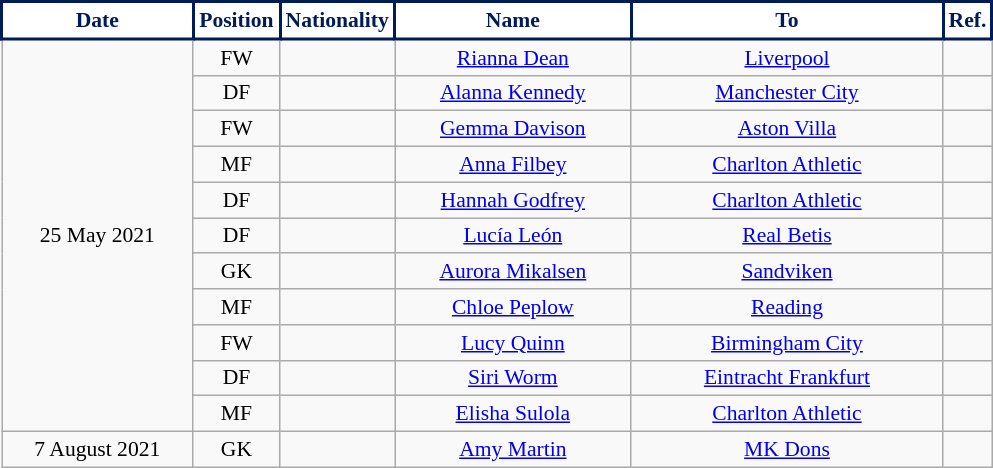<table class="wikitable" style="text-align:center; font-size:90%; ">
<tr>
<th style="background:#fff;color:#001C58;border:2px solid #001C58; width:120px;">Date</th>
<th style="background:#fff;color:#001C58;border:2px solid #001C58; width:50px;">Position</th>
<th style="background:#fff;color:#001C58;border:2px solid #001C58; width:50px;">Nationality</th>
<th style="background:#fff;color:#001C58;border:2px solid #001C58; width:150px;">Name</th>
<th style="background:#fff;color:#001C58;border:2px solid #001C58; width:200px;">To</th>
<th style="background:#fff;color:#001C58;border:2px solid #001C58; width:25px;">Ref.</th>
</tr>
<tr>
<td rowspan="11">25 May 2021</td>
<td>FW</td>
<td></td>
<td><a href='#'>Rianna Dean</a></td>
<td> <a href='#'>Liverpool</a></td>
<td></td>
</tr>
<tr>
<td>DF</td>
<td></td>
<td><a href='#'>Alanna Kennedy</a></td>
<td> <a href='#'>Manchester City</a></td>
<td></td>
</tr>
<tr>
<td>FW</td>
<td></td>
<td><a href='#'>Gemma Davison</a></td>
<td> <a href='#'>Aston Villa</a></td>
<td></td>
</tr>
<tr>
<td>MF</td>
<td></td>
<td><a href='#'>Anna Filbey</a></td>
<td> <a href='#'>Charlton Athletic</a></td>
<td></td>
</tr>
<tr>
<td>DF</td>
<td></td>
<td><a href='#'>Hannah Godfrey</a></td>
<td> <a href='#'>Charlton Athletic</a></td>
<td></td>
</tr>
<tr>
<td>DF</td>
<td></td>
<td><a href='#'>Lucía León</a></td>
<td> <a href='#'>Real Betis</a></td>
<td></td>
</tr>
<tr>
<td>GK</td>
<td></td>
<td><a href='#'>Aurora Mikalsen</a></td>
<td> <a href='#'>Sandviken</a></td>
<td></td>
</tr>
<tr>
<td>MF</td>
<td></td>
<td><a href='#'>Chloe Peplow</a></td>
<td> <a href='#'>Reading</a></td>
<td></td>
</tr>
<tr>
<td>FW</td>
<td></td>
<td><a href='#'>Lucy Quinn</a></td>
<td> <a href='#'>Birmingham City</a></td>
<td></td>
</tr>
<tr>
<td>DF</td>
<td></td>
<td><a href='#'>Siri Worm</a></td>
<td> <a href='#'>Eintracht Frankfurt</a></td>
<td></td>
</tr>
<tr>
<td>MF</td>
<td></td>
<td><a href='#'>Elisha Sulola</a></td>
<td> <a href='#'>Charlton Athletic</a></td>
<td></td>
</tr>
<tr>
<td>7 August 2021</td>
<td>GK</td>
<td></td>
<td><a href='#'>Amy Martin</a></td>
<td> <a href='#'>MK Dons</a></td>
<td></td>
</tr>
</table>
